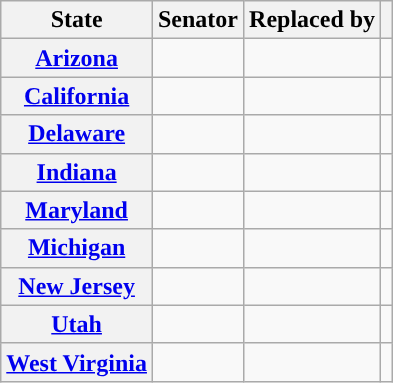<table class="wikitable sortable plainrowheaders">
<tr>
<th scope="col">State</th>
<th scope="col">Senator</th>
<th scope="col">Replaced by</th>
<th scope="col"></th>
</tr>
<tr>
<th><a href='#'>Arizona</a></th>
<td></td>
<td></td>
<td style="text-align:center;"></td>
</tr>
<tr>
<th><a href='#'>California</a></th>
<td></td>
<td></td>
<td style="text-align:center;"></td>
</tr>
<tr>
<th><a href='#'>Delaware</a></th>
<td></td>
<td></td>
<td style="text-align:center;"></td>
</tr>
<tr>
<th><a href='#'>Indiana</a></th>
<td></td>
<td></td>
<td style="text-align:center;"></td>
</tr>
<tr>
<th><a href='#'>Maryland</a></th>
<td></td>
<td></td>
<td style="text-align:center;"></td>
</tr>
<tr>
<th><a href='#'>Michigan</a></th>
<td></td>
<td></td>
<td style="text-align:center;"></td>
</tr>
<tr>
<th><a href='#'>New Jersey</a></th>
<td></td>
<td></td>
<td style="text-align:center;"></td>
</tr>
<tr>
<th><a href='#'>Utah</a></th>
<td></td>
<td></td>
<td style="text-align:center;"></td>
</tr>
<tr>
<th><a href='#'>West Virginia</a></th>
<td></td>
<td></td>
<td style="text-align:center;"></td>
</tr>
</table>
